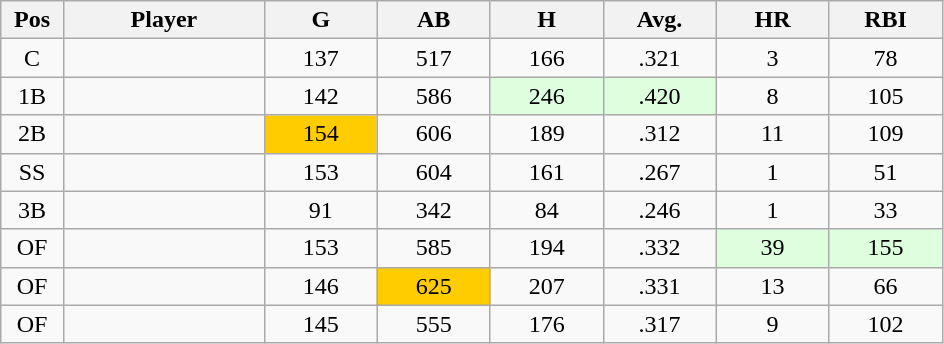<table class="wikitable sortable">
<tr>
<th bgcolor="#DDDDFF" width="5%">Pos</th>
<th bgcolor="#DDDDFF" width="16%">Player</th>
<th bgcolor="#DDDDFF" width="9%">G</th>
<th bgcolor="#DDDDFF" width="9%">AB</th>
<th bgcolor="#DDDDFF" width="9%">H</th>
<th bgcolor="#DDDDFF" width="9%">Avg.</th>
<th bgcolor="#DDDDFF" width="9%">HR</th>
<th bgcolor="#DDDDFF" width="9%">RBI</th>
</tr>
<tr align="center">
<td>C</td>
<td></td>
<td>137</td>
<td>517</td>
<td>166</td>
<td>.321</td>
<td>3</td>
<td>78</td>
</tr>
<tr align="center">
<td>1B</td>
<td></td>
<td>142</td>
<td>586</td>
<td bgcolor=#DDFFDD>246</td>
<td bgcolor=#DDFFDD>.420</td>
<td>8</td>
<td>105</td>
</tr>
<tr align="center">
<td>2B</td>
<td></td>
<td bgcolor=#ffcc00>154</td>
<td>606</td>
<td>189</td>
<td>.312</td>
<td>11</td>
<td>109</td>
</tr>
<tr align="center">
<td>SS</td>
<td></td>
<td>153</td>
<td>604</td>
<td>161</td>
<td>.267</td>
<td>1</td>
<td>51</td>
</tr>
<tr align="center">
<td>3B</td>
<td></td>
<td>91</td>
<td>342</td>
<td>84</td>
<td>.246</td>
<td>1</td>
<td>33</td>
</tr>
<tr align="center">
<td>OF</td>
<td></td>
<td>153</td>
<td>585</td>
<td>194</td>
<td>.332</td>
<td bgcolor=#DDFFDD>39</td>
<td bgcolor=#DDFFDD>155</td>
</tr>
<tr align="center">
<td>OF</td>
<td></td>
<td>146</td>
<td bgcolor=#ffcc00>625</td>
<td>207</td>
<td>.331</td>
<td>13</td>
<td>66</td>
</tr>
<tr align="center">
<td>OF</td>
<td></td>
<td>145</td>
<td>555</td>
<td>176</td>
<td>.317</td>
<td>9</td>
<td>102</td>
</tr>
</table>
